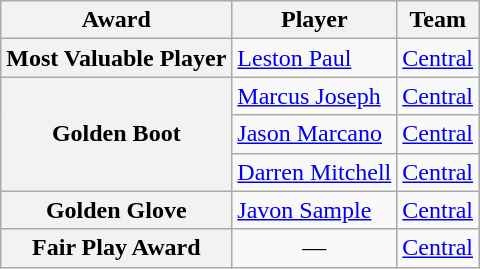<table class="wikitable">
<tr>
<th>Award</th>
<th>Player</th>
<th>Team</th>
</tr>
<tr>
<th>Most Valuable Player</th>
<td> <a href='#'>Leston Paul</a></td>
<td> <a href='#'>Central</a></td>
</tr>
<tr>
<th rowspan=3>Golden Boot</th>
<td> <a href='#'>Marcus Joseph</a></td>
<td> <a href='#'>Central</a></td>
</tr>
<tr>
<td> <a href='#'>Jason Marcano</a></td>
<td> <a href='#'>Central</a></td>
</tr>
<tr>
<td> <a href='#'>Darren Mitchell</a></td>
<td> <a href='#'>Central</a></td>
</tr>
<tr>
<th>Golden Glove</th>
<td> <a href='#'>Javon Sample</a></td>
<td> <a href='#'>Central</a></td>
</tr>
<tr>
<th>Fair Play Award</th>
<td align=center>—</td>
<td> <a href='#'>Central</a></td>
</tr>
</table>
